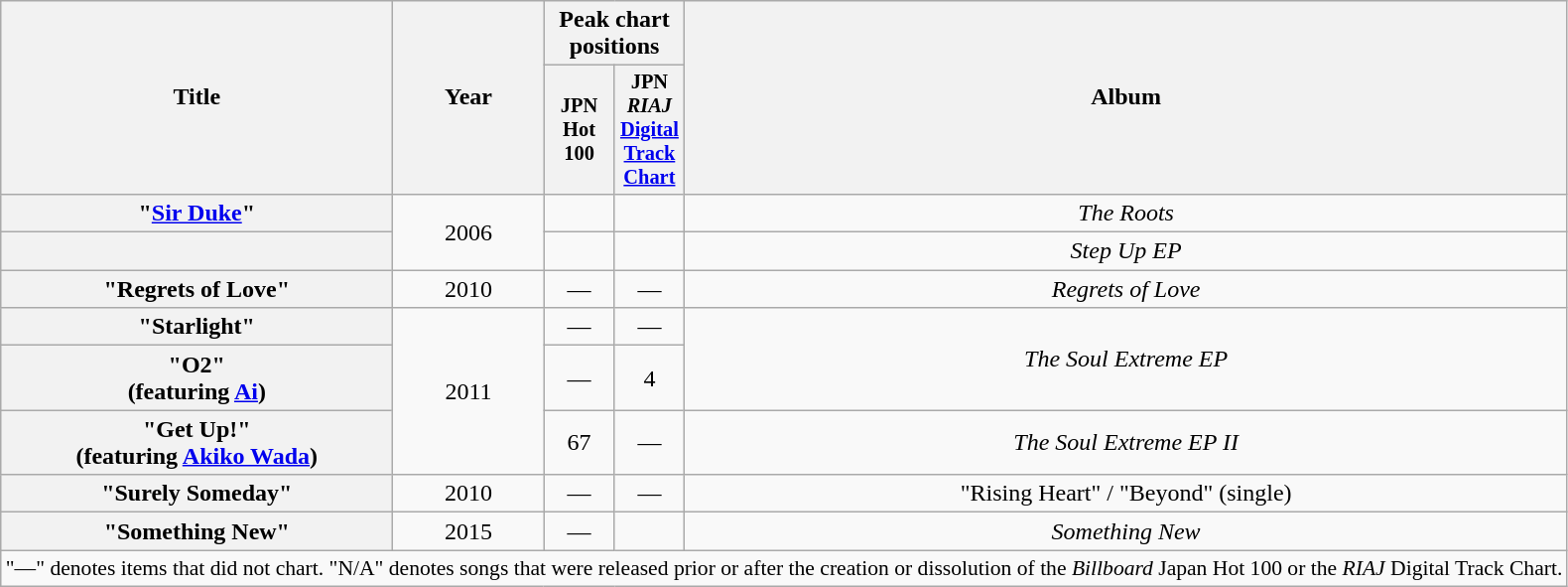<table class="wikitable plainrowheaders" style="text-align:center;">
<tr>
<th scope="col" rowspan="2" style="width:16em;">Title</th>
<th scope="col" rowspan="2">Year</th>
<th scope="col" colspan="2">Peak chart positions</th>
<th scope="col" rowspan="2">Album</th>
</tr>
<tr>
<th style="width:3em;font-size:85%">JPN  Hot 100<br></th>
<th style="width:3em;font-size:85%">JPN <em>RIAJ</em><br><a href='#'>Digital<br>Track<br>Chart</a><br></th>
</tr>
<tr>
<th scope="row">"<a href='#'>Sir Duke</a>"</th>
<td rowspan="2">2006</td>
<td></td>
<td></td>
<td><em>The Roots</em></td>
</tr>
<tr>
<th scope="row"></th>
<td></td>
<td></td>
<td><em>Step Up EP</em></td>
</tr>
<tr>
<th scope="row">"Regrets of Love"</th>
<td>2010</td>
<td>—</td>
<td>—</td>
<td><em>Regrets of Love</em></td>
</tr>
<tr>
<th scope="row">"Starlight"</th>
<td rowspan="3">2011</td>
<td>—</td>
<td>—</td>
<td rowspan="2"><em>The Soul Extreme EP</em></td>
</tr>
<tr>
<th scope="row">"O2"<br><span>(featuring <a href='#'>Ai</a>)</span></th>
<td>—</td>
<td>4</td>
</tr>
<tr>
<th scope="row">"Get Up!"<br><span>(featuring <a href='#'>Akiko Wada</a>)</span></th>
<td>67</td>
<td>—</td>
<td><em>The Soul Extreme EP II</em></td>
</tr>
<tr>
<th scope="row">"Surely Someday"</th>
<td>2010</td>
<td>—</td>
<td>—</td>
<td>"Rising Heart" / "Beyond" <span>(single)</span></td>
</tr>
<tr>
<th scope="row">"Something New"</th>
<td>2015</td>
<td>—</td>
<td></td>
<td><em>Something New</em></td>
</tr>
<tr>
<td colspan="12" align="center" style="font-size:90%;">"—" denotes items that did not chart. "N/A" denotes songs that were released prior or after the creation or dissolution of the <em>Billboard</em> Japan Hot 100 or the <em>RIAJ</em> Digital Track Chart.</td>
</tr>
</table>
